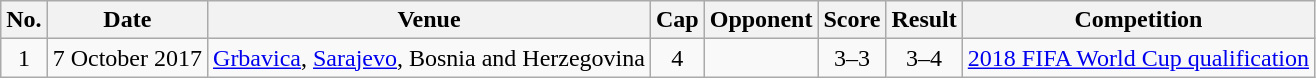<table class="wikitable sortable">
<tr>
<th scope=col>No.</th>
<th scope=col>Date</th>
<th scope=col>Venue</th>
<th scope=col>Cap</th>
<th scope=col>Opponent</th>
<th scope=col>Score</th>
<th scope=col>Result</th>
<th scope=col>Competition</th>
</tr>
<tr>
<td align=center>1</td>
<td>7 October 2017</td>
<td><a href='#'>Grbavica</a>, <a href='#'>Sarajevo</a>, Bosnia and Herzegovina</td>
<td align=center>4</td>
<td></td>
<td align=center>3–3</td>
<td align=center>3–4</td>
<td><a href='#'>2018 FIFA World Cup qualification</a></td>
</tr>
</table>
